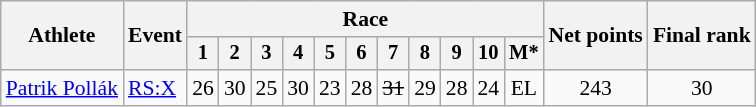<table class="wikitable" style="font-size:90%">
<tr>
<th rowspan=2>Athlete</th>
<th rowspan=2>Event</th>
<th colspan=11>Race</th>
<th rowspan=2>Net points</th>
<th rowspan=2>Final rank</th>
</tr>
<tr style="font-size:95%">
<th>1</th>
<th>2</th>
<th>3</th>
<th>4</th>
<th>5</th>
<th>6</th>
<th>7</th>
<th>8</th>
<th>9</th>
<th>10</th>
<th>M*</th>
</tr>
<tr align=center>
<td align=left><a href='#'>Patrik Pollák</a></td>
<td align=left><a href='#'>RS:X</a></td>
<td>26</td>
<td>30</td>
<td>25</td>
<td>30</td>
<td>23</td>
<td>28</td>
<td><s>31</s></td>
<td>29</td>
<td>28</td>
<td>24</td>
<td>EL</td>
<td>243</td>
<td>30</td>
</tr>
</table>
